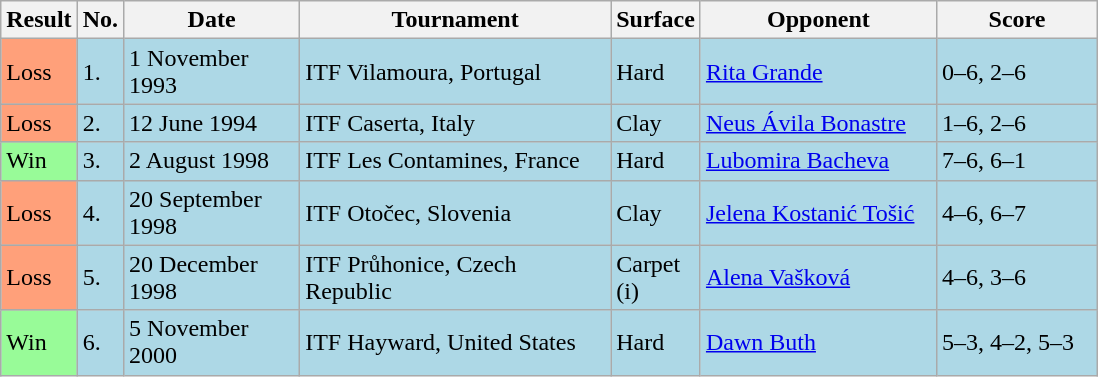<table class="sortable wikitable">
<tr>
<th>Result</th>
<th class="unsortable">No.</th>
<th style="width:110px">Date</th>
<th style="width:200px">Tournament</th>
<th style="width:50px">Surface</th>
<th style="width:150px">Opponent</th>
<th style="width:100px" class="unsortable">Score</th>
</tr>
<tr style="background:lightblue;">
<td style="background:#ffa07a;">Loss</td>
<td>1.</td>
<td>1 November 1993</td>
<td>ITF Vilamoura, Portugal</td>
<td>Hard</td>
<td> <a href='#'>Rita Grande</a></td>
<td>0–6, 2–6</td>
</tr>
<tr style="background:lightblue;">
<td style="background:#ffa07a;">Loss</td>
<td>2.</td>
<td>12 June 1994</td>
<td>ITF Caserta, Italy</td>
<td>Clay</td>
<td> <a href='#'>Neus Ávila Bonastre</a></td>
<td>1–6, 2–6</td>
</tr>
<tr style="background:lightblue;">
<td style="background:#98fb98;">Win</td>
<td>3.</td>
<td>2 August 1998</td>
<td>ITF Les Contamines, France</td>
<td>Hard</td>
<td> <a href='#'>Lubomira Bacheva</a></td>
<td>7–6, 6–1</td>
</tr>
<tr style="background:lightblue;">
<td style="background:#ffa07a;">Loss</td>
<td>4.</td>
<td>20 September 1998</td>
<td>ITF Otočec, Slovenia</td>
<td>Clay</td>
<td> <a href='#'>Jelena Kostanić Tošić</a></td>
<td>4–6, 6–7</td>
</tr>
<tr style="background:lightblue;">
<td style="background:#ffa07a;">Loss</td>
<td>5.</td>
<td>20 December 1998</td>
<td>ITF Průhonice, Czech Republic</td>
<td>Carpet (i)</td>
<td> <a href='#'>Alena Vašková</a></td>
<td>4–6, 3–6</td>
</tr>
<tr style="background:lightblue;">
<td style="background:#98fb98;">Win</td>
<td>6.</td>
<td>5 November 2000</td>
<td>ITF Hayward, United States</td>
<td>Hard</td>
<td> <a href='#'>Dawn Buth</a></td>
<td>5–3, 4–2, 5–3</td>
</tr>
</table>
